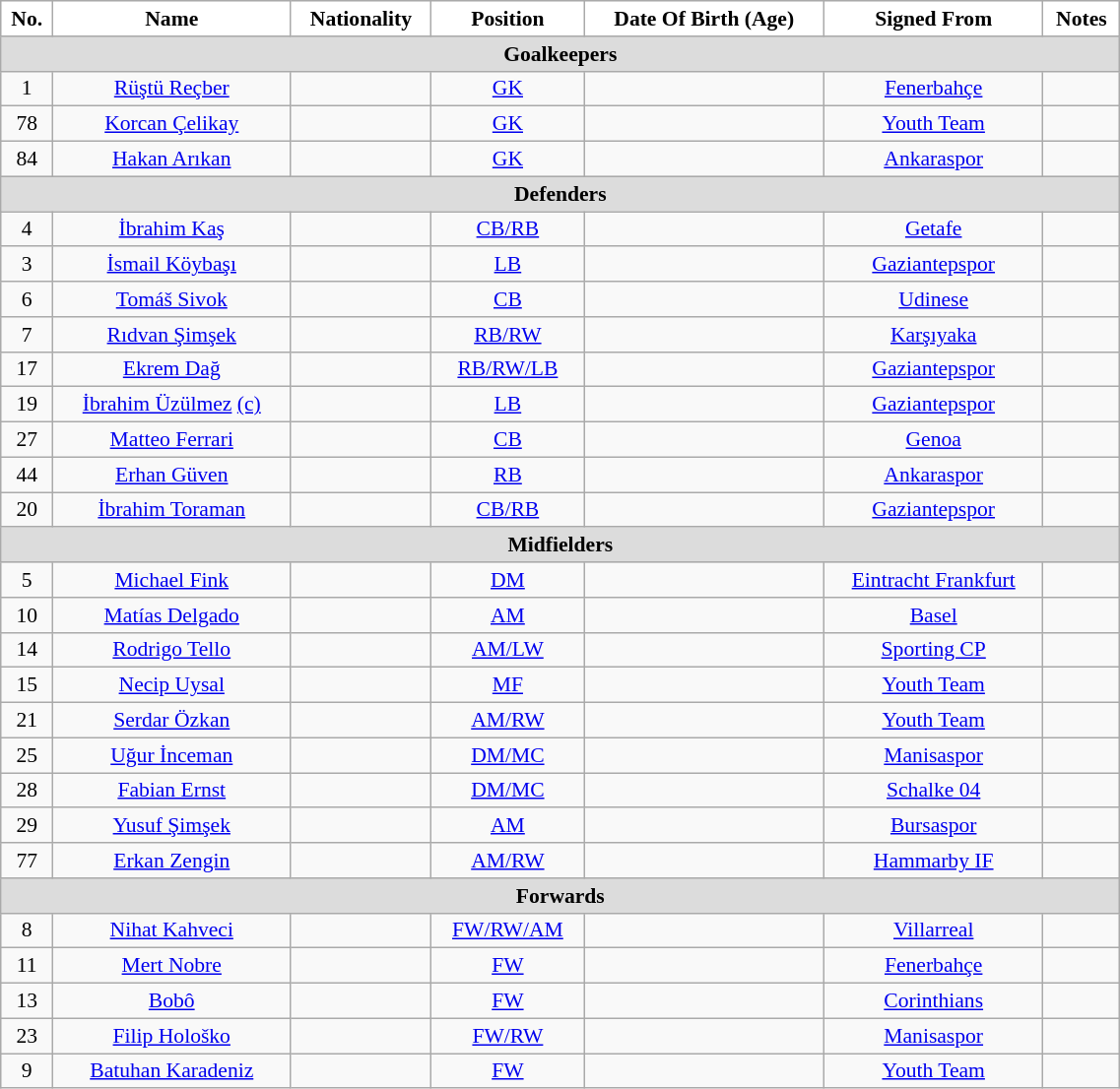<table class="wikitable" style="text-align: center; font-size:90%" width=60%>
<tr>
<th style="background: #FFFFFF; color:black" align=right>No.</th>
<th style="background: #FFFFFF; color:black" align=right>Name</th>
<th style="background: #FFFFFF; color:black" align=right>Nationality</th>
<th style="background: #FFFFFF; color:black" align=right>Position</th>
<th style="background: #FFFFFF; color:black" align=right>Date Of Birth (Age)</th>
<th style="background: #FFFFFF; color:black" align=right>Signed From</th>
<th style="background: #FFFFFF; color:black" align=right>Notes</th>
</tr>
<tr>
<th colspan=7 style="background: #DCDCDC" align=right>Goalkeepers</th>
</tr>
<tr>
<td>1</td>
<td><a href='#'>Rüştü Reçber</a></td>
<td></td>
<td><a href='#'>GK</a></td>
<td></td>
<td><a href='#'>Fenerbahçe</a></td>
<td></td>
</tr>
<tr>
<td>78</td>
<td><a href='#'>Korcan Çelikay</a></td>
<td></td>
<td><a href='#'>GK</a></td>
<td></td>
<td><a href='#'>Youth Team</a></td>
<td></td>
</tr>
<tr>
<td>84</td>
<td><a href='#'>Hakan Arıkan</a></td>
<td></td>
<td><a href='#'>GK</a></td>
<td></td>
<td><a href='#'>Ankaraspor</a></td>
<td></td>
</tr>
<tr>
<th colspan=7 style="background: #DCDCDC" align=right>Defenders</th>
</tr>
<tr>
<td>4</td>
<td><a href='#'>İbrahim Kaş</a></td>
<td></td>
<td><a href='#'>CB/RB</a></td>
<td></td>
<td><a href='#'>Getafe</a></td>
<td></td>
</tr>
<tr>
<td>3</td>
<td><a href='#'>İsmail Köybaşı</a></td>
<td></td>
<td><a href='#'>LB</a></td>
<td></td>
<td><a href='#'>Gaziantepspor</a></td>
<td></td>
</tr>
<tr>
<td>6</td>
<td><a href='#'>Tomáš Sivok</a></td>
<td></td>
<td><a href='#'>CB</a></td>
<td></td>
<td><a href='#'>Udinese</a></td>
<td></td>
</tr>
<tr>
<td>7</td>
<td><a href='#'>Rıdvan Şimşek</a></td>
<td></td>
<td><a href='#'>RB/RW</a></td>
<td></td>
<td><a href='#'>Karşıyaka</a></td>
<td></td>
</tr>
<tr>
<td>17</td>
<td><a href='#'>Ekrem Dağ</a></td>
<td></td>
<td><a href='#'>RB/RW/LB</a></td>
<td></td>
<td><a href='#'>Gaziantepspor</a></td>
<td></td>
</tr>
<tr>
<td>19</td>
<td><a href='#'>İbrahim Üzülmez</a> <a href='#'>(c)</a></td>
<td></td>
<td><a href='#'>LB</a></td>
<td></td>
<td><a href='#'>Gaziantepspor</a></td>
<td></td>
</tr>
<tr>
<td>27</td>
<td><a href='#'>Matteo Ferrari</a></td>
<td></td>
<td><a href='#'>CB</a></td>
<td></td>
<td><a href='#'>Genoa</a></td>
<td></td>
</tr>
<tr>
<td>44</td>
<td><a href='#'>Erhan Güven</a></td>
<td></td>
<td><a href='#'>RB</a></td>
<td></td>
<td><a href='#'>Ankaraspor</a></td>
<td></td>
</tr>
<tr>
<td>20</td>
<td><a href='#'>İbrahim Toraman</a></td>
<td></td>
<td><a href='#'>CB/RB</a></td>
<td></td>
<td><a href='#'>Gaziantepspor</a></td>
<td></td>
</tr>
<tr>
<th colspan=7 style="background: #DCDCDC" align=right>Midfielders</th>
</tr>
<tr>
<td>5</td>
<td><a href='#'>Michael Fink</a></td>
<td></td>
<td><a href='#'>DM</a></td>
<td></td>
<td><a href='#'>Eintracht Frankfurt</a></td>
<td></td>
</tr>
<tr>
<td>10</td>
<td><a href='#'>Matías Delgado</a></td>
<td></td>
<td><a href='#'>AM</a></td>
<td></td>
<td><a href='#'>Basel</a></td>
<td></td>
</tr>
<tr>
<td>14</td>
<td><a href='#'>Rodrigo Tello</a></td>
<td></td>
<td><a href='#'>AM/LW</a></td>
<td></td>
<td><a href='#'>Sporting CP</a></td>
<td></td>
</tr>
<tr>
<td>15</td>
<td><a href='#'>Necip Uysal</a></td>
<td></td>
<td><a href='#'>MF</a></td>
<td></td>
<td><a href='#'>Youth Team</a></td>
<td></td>
</tr>
<tr>
<td>21</td>
<td><a href='#'>Serdar Özkan</a></td>
<td></td>
<td><a href='#'>AM/RW</a></td>
<td></td>
<td><a href='#'>Youth Team</a></td>
<td></td>
</tr>
<tr>
<td>25</td>
<td><a href='#'>Uğur İnceman</a></td>
<td></td>
<td><a href='#'>DM/MC</a></td>
<td></td>
<td><a href='#'>Manisaspor</a></td>
<td></td>
</tr>
<tr>
<td>28</td>
<td><a href='#'>Fabian Ernst</a></td>
<td></td>
<td><a href='#'>DM/MC</a></td>
<td></td>
<td><a href='#'>Schalke 04</a></td>
<td></td>
</tr>
<tr>
<td>29</td>
<td><a href='#'>Yusuf Şimşek</a></td>
<td></td>
<td><a href='#'>AM</a></td>
<td></td>
<td><a href='#'>Bursaspor</a></td>
<td></td>
</tr>
<tr>
<td>77</td>
<td><a href='#'>Erkan Zengin</a></td>
<td></td>
<td><a href='#'>AM/RW</a></td>
<td></td>
<td><a href='#'>Hammarby IF</a></td>
<td></td>
</tr>
<tr>
<th colspan=7 style="background: #DCDCDC" align=right>Forwards</th>
</tr>
<tr>
<td>8</td>
<td><a href='#'>Nihat Kahveci</a></td>
<td></td>
<td><a href='#'>FW/RW/AM</a></td>
<td></td>
<td><a href='#'>Villarreal</a></td>
<td></td>
</tr>
<tr>
<td>11</td>
<td><a href='#'>Mert Nobre</a></td>
<td></td>
<td><a href='#'>FW</a></td>
<td></td>
<td><a href='#'>Fenerbahçe</a></td>
<td></td>
</tr>
<tr>
<td>13</td>
<td><a href='#'>Bobô</a></td>
<td></td>
<td><a href='#'>FW</a></td>
<td></td>
<td><a href='#'>Corinthians</a></td>
<td></td>
</tr>
<tr>
<td>23</td>
<td><a href='#'>Filip Hološko</a></td>
<td></td>
<td><a href='#'>FW/RW</a></td>
<td></td>
<td><a href='#'>Manisaspor</a></td>
<td></td>
</tr>
<tr>
<td>9</td>
<td><a href='#'>Batuhan Karadeniz</a></td>
<td></td>
<td><a href='#'>FW</a></td>
<td></td>
<td><a href='#'>Youth Team</a></td>
<td></td>
</tr>
</table>
